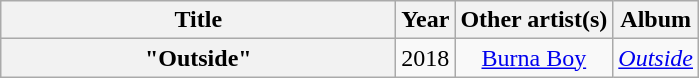<table class="wikitable plainrowheaders" style="text-align:center;">
<tr>
<th scope="col" style="width:16em;">Title</th>
<th scope="col" style="width:1em;">Year</th>
<th scope="col">Other artist(s)</th>
<th scope="col">Album</th>
</tr>
<tr>
<th scope="row">"Outside"</th>
<td>2018</td>
<td><a href='#'>Burna Boy</a></td>
<td><em><a href='#'>Outside</a></em></td>
</tr>
</table>
